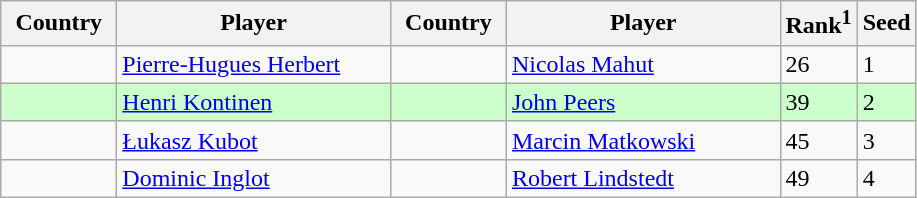<table class="sortable wikitable">
<tr>
<th width="70">Country</th>
<th width="175">Player</th>
<th width="70">Country</th>
<th width="175">Player</th>
<th>Rank<sup>1</sup></th>
<th>Seed</th>
</tr>
<tr>
<td></td>
<td><a href='#'>Pierre-Hugues Herbert</a></td>
<td></td>
<td><a href='#'>Nicolas Mahut</a></td>
<td>26</td>
<td>1</td>
</tr>
<tr style="background:#cfc;">
<td></td>
<td><a href='#'>Henri Kontinen</a></td>
<td></td>
<td><a href='#'>John Peers</a></td>
<td>39</td>
<td>2</td>
</tr>
<tr>
<td></td>
<td><a href='#'>Łukasz Kubot</a></td>
<td></td>
<td><a href='#'>Marcin Matkowski</a></td>
<td>45</td>
<td>3</td>
</tr>
<tr>
<td></td>
<td><a href='#'>Dominic Inglot</a></td>
<td></td>
<td><a href='#'>Robert Lindstedt</a></td>
<td>49</td>
<td>4</td>
</tr>
</table>
